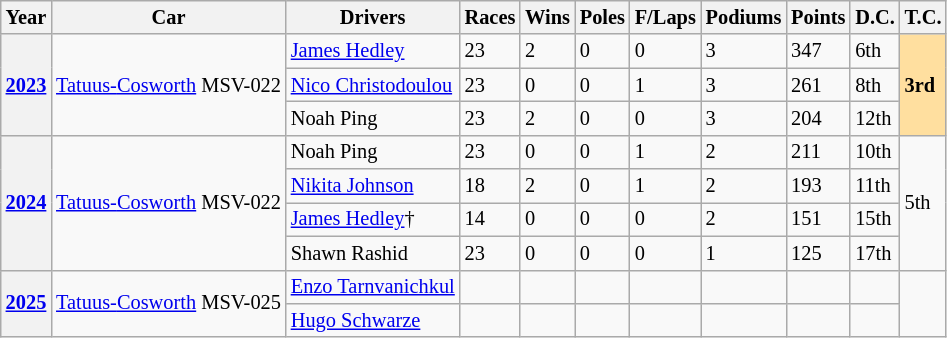<table class="wikitable" style="font-size:85%">
<tr>
<th>Year</th>
<th>Car</th>
<th>Drivers</th>
<th>Races</th>
<th>Wins</th>
<th>Poles</th>
<th>F/Laps</th>
<th>Podiums</th>
<th>Points</th>
<th>D.C.</th>
<th>T.C.</th>
</tr>
<tr>
<th rowspan="3"><a href='#'>2023</a></th>
<td rowspan="3"><a href='#'>Tatuus-</a><a href='#'>Cosworth</a> MSV-022</td>
<td> <a href='#'>James Hedley</a></td>
<td>23</td>
<td>2</td>
<td>0</td>
<td>0</td>
<td>3</td>
<td>347</td>
<td>6th</td>
<td rowspan="3" style="background:#FFDF9F;"><strong>3rd</strong></td>
</tr>
<tr>
<td> <a href='#'>Nico Christodoulou</a></td>
<td>23</td>
<td>0</td>
<td>0</td>
<td>1</td>
<td>3</td>
<td>261</td>
<td>8th</td>
</tr>
<tr>
<td> Noah Ping</td>
<td>23</td>
<td>2</td>
<td>0</td>
<td>0</td>
<td>3</td>
<td>204</td>
<td>12th</td>
</tr>
<tr>
<th rowspan="4"><a href='#'>2024</a></th>
<td rowspan="4"><a href='#'>Tatuus-</a><a href='#'>Cosworth</a> MSV-022</td>
<td> Noah Ping</td>
<td>23</td>
<td>0</td>
<td>0</td>
<td>1</td>
<td>2</td>
<td>211</td>
<td>10th</td>
<td rowspan="4">5th</td>
</tr>
<tr>
<td> <a href='#'>Nikita Johnson</a></td>
<td>18</td>
<td>2</td>
<td>0</td>
<td>1</td>
<td>2</td>
<td>193</td>
<td>11th</td>
</tr>
<tr>
<td> <a href='#'>James Hedley</a>†</td>
<td>14</td>
<td>0</td>
<td>0</td>
<td>0</td>
<td>2</td>
<td>151</td>
<td>15th</td>
</tr>
<tr>
<td> Shawn Rashid</td>
<td>23</td>
<td>0</td>
<td>0</td>
<td>0</td>
<td>1</td>
<td>125</td>
<td>17th</td>
</tr>
<tr>
<th rowspan="2"><a href='#'>2025</a></th>
<td rowspan="2"><a href='#'>Tatuus-</a><a href='#'>Cosworth</a> MSV-025</td>
<td> <a href='#'>Enzo Tarnvanichkul</a></td>
<td></td>
<td></td>
<td></td>
<td></td>
<td></td>
<td></td>
<td></td>
<td rowspan="2"></td>
</tr>
<tr>
<td> <a href='#'>Hugo Schwarze</a></td>
<td></td>
<td></td>
<td></td>
<td></td>
<td></td>
<td></td>
<td></td>
</tr>
</table>
